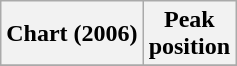<table class="wikitable sortable plainrowheaders" style="text-align:center">
<tr>
<th scope="col">Chart (2006)</th>
<th scope="col">Peak<br>position</th>
</tr>
<tr>
</tr>
</table>
